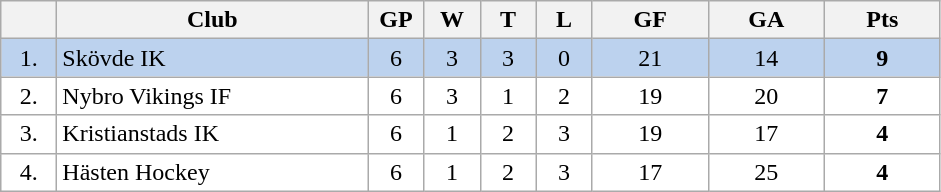<table class="wikitable">
<tr>
<th width="30"></th>
<th width="200">Club</th>
<th width="30">GP</th>
<th width="30">W</th>
<th width="30">T</th>
<th width="30">L</th>
<th width="70">GF</th>
<th width="70">GA</th>
<th width="70">Pts</th>
</tr>
<tr bgcolor="#BCD2EE" align="center">
<td>1.</td>
<td align="left">Skövde IK</td>
<td>6</td>
<td>3</td>
<td>3</td>
<td>0</td>
<td>21</td>
<td>14</td>
<td><strong>9</strong></td>
</tr>
<tr bgcolor="#FFFFFF" align="center">
<td>2.</td>
<td align="left">Nybro Vikings IF</td>
<td>6</td>
<td>3</td>
<td>1</td>
<td>2</td>
<td>19</td>
<td>20</td>
<td><strong>7</strong></td>
</tr>
<tr bgcolor="#FFFFFF" align="center">
<td>3.</td>
<td align="left">Kristianstads IK</td>
<td>6</td>
<td>1</td>
<td>2</td>
<td>3</td>
<td>19</td>
<td>17</td>
<td><strong>4</strong></td>
</tr>
<tr bgcolor="#FFFFFF" align="center">
<td>4.</td>
<td align="left">Hästen Hockey</td>
<td>6</td>
<td>1</td>
<td>2</td>
<td>3</td>
<td>17</td>
<td>25</td>
<td><strong>4</strong></td>
</tr>
</table>
